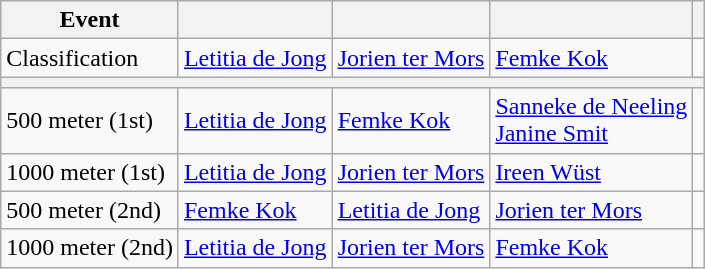<table class="wikitable">
<tr>
<th>Event</th>
<th></th>
<th></th>
<th></th>
<th></th>
</tr>
<tr>
<td>Classification</td>
<td><a href='#'>Letitia de Jong</a></td>
<td><a href='#'>Jorien ter Mors</a></td>
<td><a href='#'>Femke Kok</a></td>
<td></td>
</tr>
<tr>
<th Colspan=5></th>
</tr>
<tr>
<td>500 meter (1st)</td>
<td><a href='#'>Letitia de Jong</a></td>
<td><a href='#'>Femke Kok</a></td>
<td><a href='#'>Sanneke de Neeling</a><br><a href='#'>Janine Smit</a></td>
<td></td>
</tr>
<tr>
<td>1000 meter (1st)</td>
<td><a href='#'>Letitia de Jong</a></td>
<td><a href='#'>Jorien ter Mors</a></td>
<td><a href='#'>Ireen Wüst</a></td>
<td></td>
</tr>
<tr>
<td>500 meter (2nd)</td>
<td><a href='#'>Femke Kok</a></td>
<td><a href='#'>Letitia de Jong</a></td>
<td><a href='#'>Jorien ter Mors</a></td>
<td></td>
</tr>
<tr>
<td>1000 meter (2nd)</td>
<td><a href='#'>Letitia de Jong</a></td>
<td><a href='#'>Jorien ter Mors</a></td>
<td><a href='#'>Femke Kok</a></td>
<td></td>
</tr>
</table>
